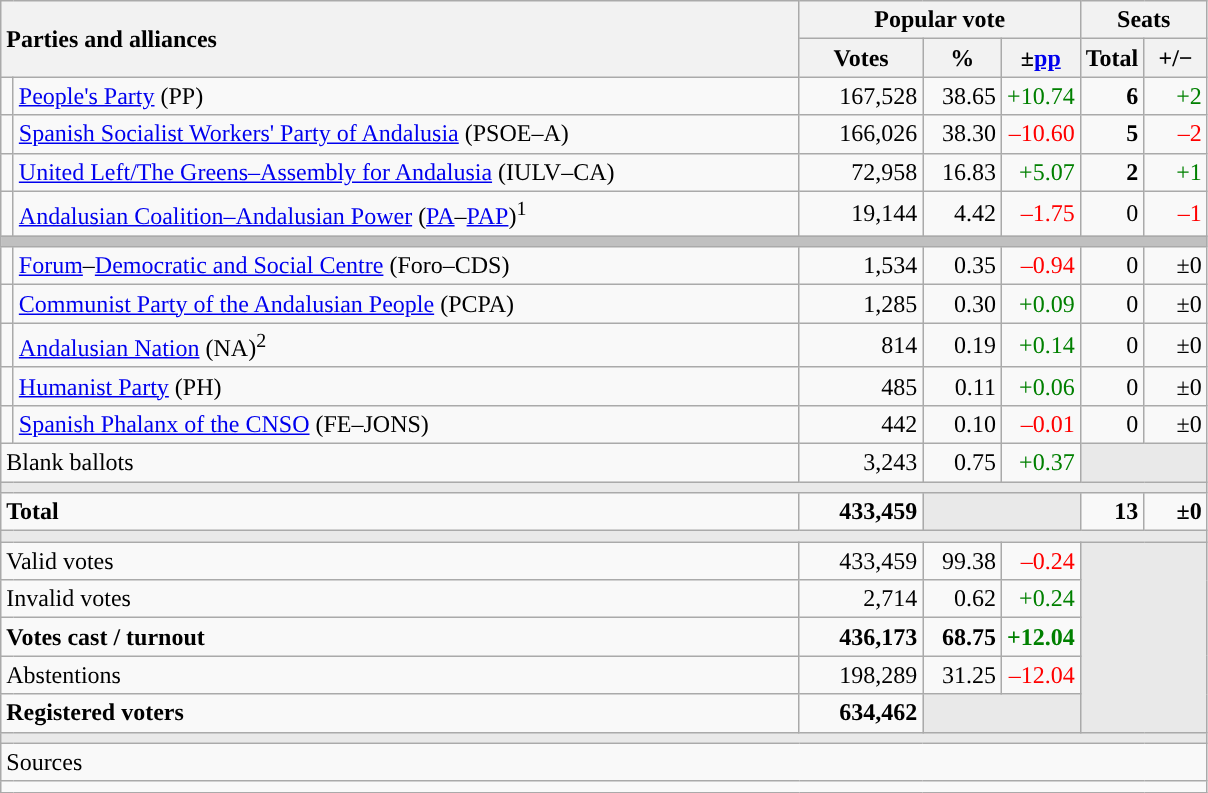<table class="wikitable" style="text-align:right;">
<tr>
<th style="text-align:left;" rowspan="2" colspan="2" width="525">Parties and alliances</th>
<th colspan="3">Popular vote</th>
<th colspan="2">Seats</th>
</tr>
<tr>
<th width="75">Votes</th>
<th width="45">%</th>
<th width="45">±<a href='#'>pp</a></th>
<th width="35">Total</th>
<th width="35">+/−</th>
</tr>
<tr>
<td width="1" style="color:inherit;background:"></td>
<td align="left"><a href='#'>People's Party</a> (PP)</td>
<td>167,528</td>
<td>38.65</td>
<td style="color:green;">+10.74</td>
<td><strong>6</strong></td>
<td style="color:green;">+2</td>
</tr>
<tr>
<td style="color:inherit;background:"></td>
<td align="left"><a href='#'>Spanish Socialist Workers' Party of Andalusia</a> (PSOE–A)</td>
<td>166,026</td>
<td>38.30</td>
<td style="color:red;">–10.60</td>
<td><strong>5</strong></td>
<td style="color:red;">–2</td>
</tr>
<tr>
<td style="color:inherit;background:"></td>
<td align="left"><a href='#'>United Left/The Greens–Assembly for Andalusia</a> (IULV–CA)</td>
<td>72,958</td>
<td>16.83</td>
<td style="color:green;">+5.07</td>
<td><strong>2</strong></td>
<td style="color:green;">+1</td>
</tr>
<tr>
<td style="color:inherit;background:"></td>
<td align="left"><a href='#'>Andalusian Coalition–Andalusian Power</a> (<a href='#'>PA</a>–<a href='#'>PAP</a>)<sup>1</sup></td>
<td>19,144</td>
<td>4.42</td>
<td style="color:red;">–1.75</td>
<td>0</td>
<td style="color:red;">–1</td>
</tr>
<tr>
<td colspan="7" bgcolor="#C0C0C0"></td>
</tr>
<tr>
<td style="color:inherit;background:"></td>
<td align="left"><a href='#'>Forum</a>–<a href='#'>Democratic and Social Centre</a> (Foro–CDS)</td>
<td>1,534</td>
<td>0.35</td>
<td style="color:red;">–0.94</td>
<td>0</td>
<td>±0</td>
</tr>
<tr>
<td style="color:inherit;background:"></td>
<td align="left"><a href='#'>Communist Party of the Andalusian People</a> (PCPA)</td>
<td>1,285</td>
<td>0.30</td>
<td style="color:green;">+0.09</td>
<td>0</td>
<td>±0</td>
</tr>
<tr>
<td style="color:inherit;background:"></td>
<td align="left"><a href='#'>Andalusian Nation</a> (NA)<sup>2</sup></td>
<td>814</td>
<td>0.19</td>
<td style="color:green;">+0.14</td>
<td>0</td>
<td>±0</td>
</tr>
<tr>
<td style="color:inherit;background:"></td>
<td align="left"><a href='#'>Humanist Party</a> (PH)</td>
<td>485</td>
<td>0.11</td>
<td style="color:green;">+0.06</td>
<td>0</td>
<td>±0</td>
</tr>
<tr>
<td style="color:inherit;background:"></td>
<td align="left"><a href='#'>Spanish Phalanx of the CNSO</a> (FE–JONS)</td>
<td>442</td>
<td>0.10</td>
<td style="color:red;">–0.01</td>
<td>0</td>
<td>±0</td>
</tr>
<tr>
<td align="left" colspan="2">Blank ballots</td>
<td>3,243</td>
<td>0.75</td>
<td style="color:green;">+0.37</td>
<td bgcolor="#E9E9E9" colspan="2"></td>
</tr>
<tr>
<td colspan="7" bgcolor="#E9E9E9"></td>
</tr>
<tr style="font-weight:bold;">
<td align="left" colspan="2">Total</td>
<td>433,459</td>
<td bgcolor="#E9E9E9" colspan="2"></td>
<td>13</td>
<td>±0</td>
</tr>
<tr>
<td colspan="7" bgcolor="#E9E9E9"></td>
</tr>
<tr>
<td align="left" colspan="2">Valid votes</td>
<td>433,459</td>
<td>99.38</td>
<td style="color:red;">–0.24</td>
<td bgcolor="#E9E9E9" colspan="2" rowspan="5"></td>
</tr>
<tr>
<td align="left" colspan="2">Invalid votes</td>
<td>2,714</td>
<td>0.62</td>
<td style="color:green;">+0.24</td>
</tr>
<tr style="font-weight:bold;">
<td align="left" colspan="2">Votes cast / turnout</td>
<td>436,173</td>
<td>68.75</td>
<td style="color:green;">+12.04</td>
</tr>
<tr>
<td align="left" colspan="2">Abstentions</td>
<td>198,289</td>
<td>31.25</td>
<td style="color:red;">–12.04</td>
</tr>
<tr style="font-weight:bold;">
<td align="left" colspan="2">Registered voters</td>
<td>634,462</td>
<td bgcolor="#E9E9E9" colspan="2"></td>
</tr>
<tr>
<td colspan="7" bgcolor="#E9E9E9"></td>
</tr>
<tr>
<td align="left" colspan="7">Sources</td>
</tr>
<tr>
<td colspan="7" style="text-align:left; max-width:790px;"></td>
</tr>
</table>
